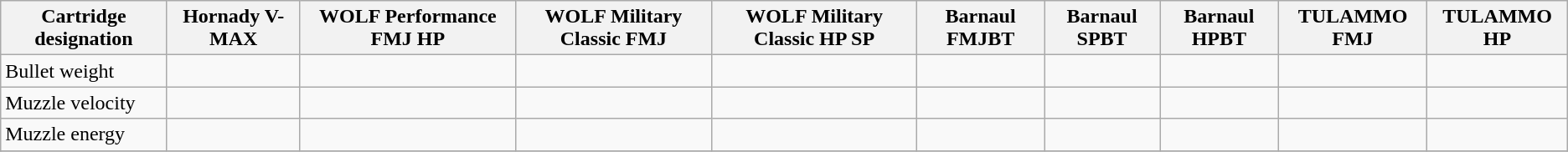<table class="wikitable">
<tr>
<th>Cartridge designation</th>
<th>Hornady V-MAX</th>
<th>WOLF Performance FMJ HP</th>
<th>WOLF Military Classic FMJ</th>
<th>WOLF Military Classic HP SP</th>
<th>Barnaul FMJBT</th>
<th>Barnaul SPBT</th>
<th>Barnaul HPBT</th>
<th>TULAMMO FMJ</th>
<th>TULAMMO HP</th>
</tr>
<tr>
<td>Bullet weight</td>
<td></td>
<td></td>
<td></td>
<td></td>
<td></td>
<td></td>
<td></td>
<td></td>
<td></td>
</tr>
<tr>
<td>Muzzle velocity</td>
<td></td>
<td></td>
<td></td>
<td></td>
<td></td>
<td></td>
<td></td>
<td></td>
<td></td>
</tr>
<tr>
<td>Muzzle energy</td>
<td></td>
<td></td>
<td></td>
<td></td>
<td></td>
<td></td>
<td></td>
<td></td>
<td></td>
</tr>
<tr>
</tr>
</table>
